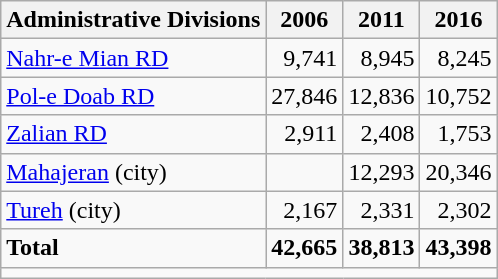<table class="wikitable">
<tr>
<th>Administrative Divisions</th>
<th>2006</th>
<th>2011</th>
<th>2016</th>
</tr>
<tr>
<td><a href='#'>Nahr-e Mian RD</a></td>
<td style="text-align: right;">9,741</td>
<td style="text-align: right;">8,945</td>
<td style="text-align: right;">8,245</td>
</tr>
<tr>
<td><a href='#'>Pol-e Doab RD</a></td>
<td style="text-align: right;">27,846</td>
<td style="text-align: right;">12,836</td>
<td style="text-align: right;">10,752</td>
</tr>
<tr>
<td><a href='#'>Zalian RD</a></td>
<td style="text-align: right;">2,911</td>
<td style="text-align: right;">2,408</td>
<td style="text-align: right;">1,753</td>
</tr>
<tr>
<td><a href='#'>Mahajeran</a> (city)</td>
<td style="text-align: right;"></td>
<td style="text-align: right;">12,293</td>
<td style="text-align: right;">20,346</td>
</tr>
<tr>
<td><a href='#'>Tureh</a> (city)</td>
<td style="text-align: right;">2,167</td>
<td style="text-align: right;">2,331</td>
<td style="text-align: right;">2,302</td>
</tr>
<tr>
<td><strong>Total</strong></td>
<td style="text-align: right;"><strong>42,665</strong></td>
<td style="text-align: right;"><strong>38,813</strong></td>
<td style="text-align: right;"><strong>43,398</strong></td>
</tr>
<tr>
<td colspan=4></td>
</tr>
</table>
